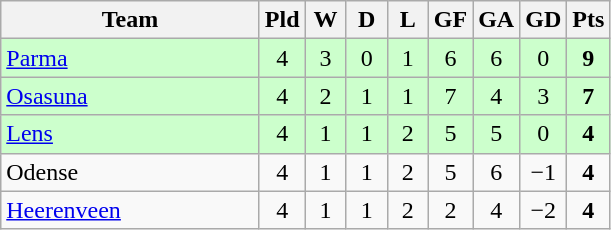<table class="wikitable" style="text-align: center;">
<tr>
<th width=165>Team</th>
<th width=20>Pld</th>
<th width=20>W</th>
<th width=20>D</th>
<th width=20>L</th>
<th width=20>GF</th>
<th width=20>GA</th>
<th width=20>GD</th>
<th width=20>Pts</th>
</tr>
<tr style="background:#cfc;">
<td align="left"> <a href='#'>Parma</a></td>
<td>4</td>
<td>3</td>
<td>0</td>
<td>1</td>
<td>6</td>
<td>6</td>
<td>0</td>
<td><strong>9</strong></td>
</tr>
<tr style="background:#cfc;">
<td align="left"> <a href='#'>Osasuna</a></td>
<td>4</td>
<td>2</td>
<td>1</td>
<td>1</td>
<td>7</td>
<td>4</td>
<td>3</td>
<td><strong>7</strong></td>
</tr>
<tr style="background:#cfc;">
<td align="left"> <a href='#'>Lens</a></td>
<td>4</td>
<td>1</td>
<td>1</td>
<td>2</td>
<td>5</td>
<td>5</td>
<td>0</td>
<td><strong>4</strong></td>
</tr>
<tr>
<td align="left"> Odense</td>
<td>4</td>
<td>1</td>
<td>1</td>
<td>2</td>
<td>5</td>
<td>6</td>
<td>−1</td>
<td><strong>4</strong></td>
</tr>
<tr>
<td align="left"> <a href='#'>Heerenveen</a></td>
<td>4</td>
<td>1</td>
<td>1</td>
<td>2</td>
<td>2</td>
<td>4</td>
<td>−2</td>
<td><strong>4</strong></td>
</tr>
</table>
